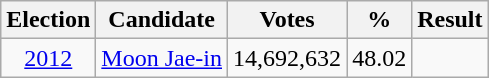<table class="wikitable" style="text-align:center">
<tr>
<th>Election</th>
<th>Candidate</th>
<th>Votes</th>
<th>%</th>
<th>Result</th>
</tr>
<tr>
<td><a href='#'>2012</a></td>
<td><a href='#'>Moon Jae-in</a></td>
<td>14,692,632</td>
<td>48.02</td>
<td></td>
</tr>
</table>
